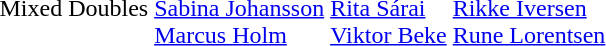<table>
<tr>
<td>Mixed Doubles</td>
<td><strong></strong><br><a href='#'>Sabina Johansson</a><br><a href='#'>Marcus Holm</a></td>
<td><strong></strong><br><a href='#'>Rita Sárai</a><br><a href='#'>Viktor Beke</a></td>
<td><strong></strong><br><a href='#'>Rikke Iversen</a><br><a href='#'>Rune Lorentsen</a></td>
</tr>
</table>
